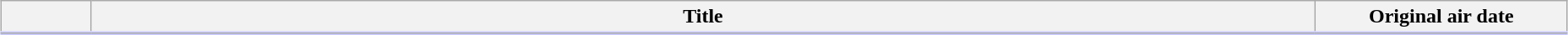<table class="plainrowheaders wikitable" style="width:98%; margin:auto; background:#FFF;">
<tr style="border-bottom: 3px solid #CCF;">
<th style="width:4em;"></th>
<th>Title</th>
<th style="width:12em;">Original air date</th>
</tr>
<tr>
</tr>
</table>
